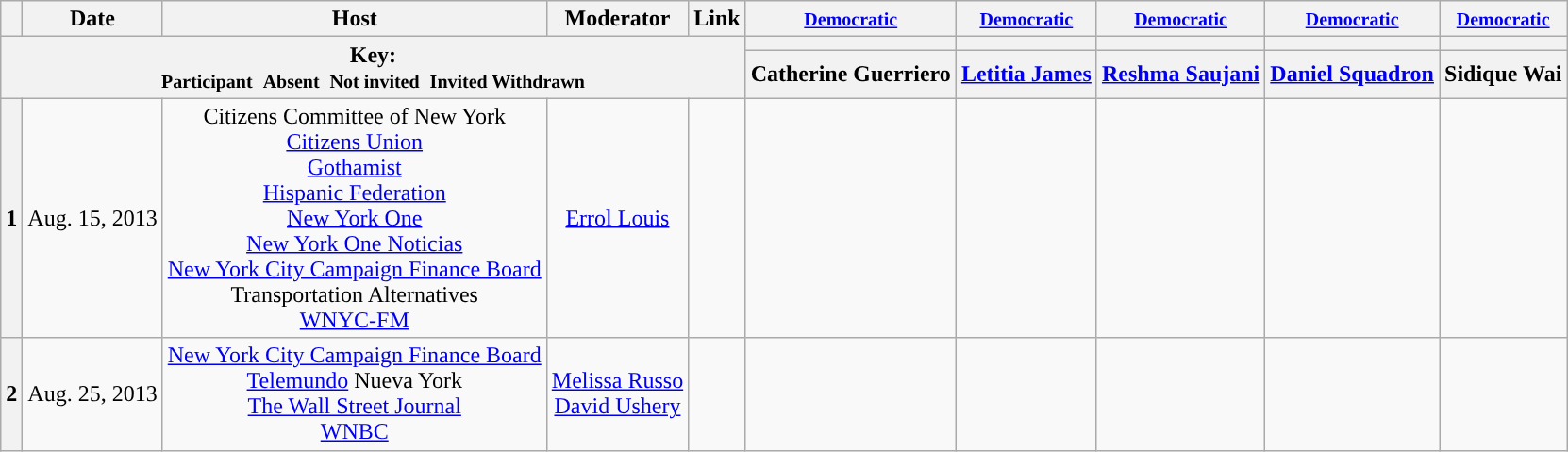<table class="wikitable" style="text-align:center;">
<tr>
<th scope="col"></th>
<th scope="col">Date</th>
<th scope="col">Host</th>
<th scope="col">Moderator</th>
<th scope="col">Link</th>
<th scope="col"><small><a href='#'>Democratic</a></small></th>
<th scope="col"><small><a href='#'>Democratic</a></small></th>
<th scope="col"><small><a href='#'>Democratic</a></small></th>
<th scope="col"><small><a href='#'>Democratic</a></small></th>
<th scope="col"><small><a href='#'>Democratic</a></small></th>
</tr>
<tr>
<th colspan="5" rowspan="2">Key:<br> <small>Participant </small>  <small>Absent </small>  <small>Not invited </small>  <small>Invited  Withdrawn</small></th>
<th scope="col" style="background:"></th>
<th scope="col" style="background:"></th>
<th scope="col" style="background:"></th>
<th scope="col" style="background:"></th>
<th scope="col" style="background:"></th>
</tr>
<tr>
<th scope="col">Catherine Guerriero</th>
<th scope="col"><a href='#'>Letitia James</a></th>
<th scope="col"><a href='#'>Reshma Saujani</a></th>
<th scope="col"><a href='#'>Daniel Squadron</a></th>
<th scope="col">Sidique Wai</th>
</tr>
<tr>
<th>1</th>
<td style="white-space:nowrap;">Aug. 15, 2013</td>
<td style="white-space:nowrap;">Citizens Committee of New York<br><a href='#'>Citizens Union</a><br><a href='#'>Gothamist</a><br><a href='#'>Hispanic Federation</a><br><a href='#'>New York One</a><br><a href='#'>New York One Noticias</a><br><a href='#'>New York City Campaign Finance Board</a><br>Transportation Alternatives<br><a href='#'>WNYC-FM</a></td>
<td style="white-space:nowrap;"><a href='#'>Errol Louis</a></td>
<td style="white-space:nowrap;"></td>
<td></td>
<td></td>
<td></td>
<td></td>
<td></td>
</tr>
<tr>
<th>2</th>
<td style="white-space:nowrap;">Aug. 25, 2013</td>
<td style="white-space:nowrap;"><a href='#'>New York City Campaign Finance Board</a><br><a href='#'>Telemundo</a> Nueva York<br><a href='#'>The Wall Street Journal</a><br><a href='#'>WNBC</a></td>
<td style="white-space:nowrap;"><a href='#'>Melissa Russo</a><br><a href='#'>David Ushery</a></td>
<td style="white-space:nowrap;"></td>
<td></td>
<td></td>
<td></td>
<td></td>
<td></td>
</tr>
</table>
